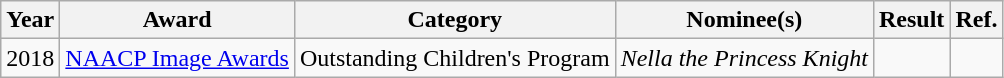<table class="wikitable">
<tr>
<th>Year</th>
<th>Award</th>
<th>Category</th>
<th>Nominee(s)</th>
<th>Result</th>
<th>Ref.</th>
</tr>
<tr>
<td>2018</td>
<td><a href='#'>NAACP Image Awards</a></td>
<td>Outstanding Children's Program</td>
<td><em>Nella the Princess Knight</em></td>
<td></td>
<td ! align="center"></td>
</tr>
</table>
